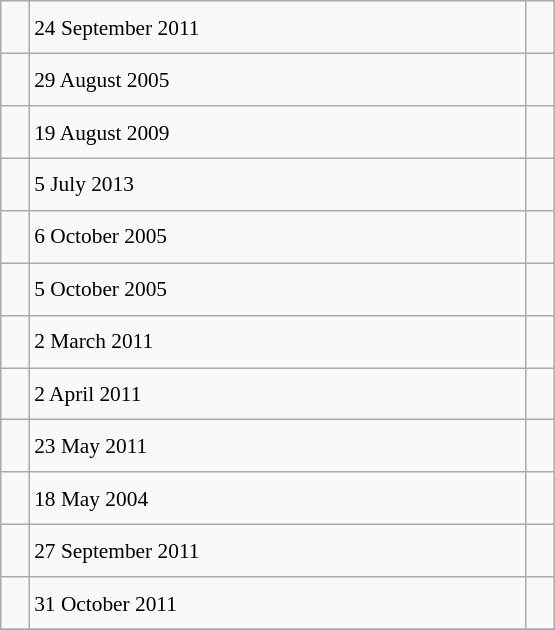<table class="wikitable" style="font-size: 89%; float: left; width: 26em; margin-right: 1em; height: 420px">
<tr>
<td></td>
<td>24 September 2011</td>
<td><small></small></td>
</tr>
<tr>
<td></td>
<td>29 August 2005</td>
<td><small></small></td>
</tr>
<tr>
<td></td>
<td>19 August 2009</td>
<td><small></small></td>
</tr>
<tr>
<td></td>
<td>5 July 2013</td>
<td><small></small></td>
</tr>
<tr>
<td></td>
<td>6 October 2005</td>
<td><small></small></td>
</tr>
<tr>
<td></td>
<td>5 October 2005</td>
<td><small></small></td>
</tr>
<tr>
<td></td>
<td>2 March 2011</td>
<td><small></small></td>
</tr>
<tr>
<td></td>
<td>2 April 2011</td>
<td><small></small></td>
</tr>
<tr>
<td></td>
<td>23 May 2011</td>
<td><small></small></td>
</tr>
<tr>
<td></td>
<td>18 May 2004</td>
<td><small></small></td>
</tr>
<tr>
<td></td>
<td>27 September 2011</td>
<td><small></small></td>
</tr>
<tr>
<td></td>
<td>31 October 2011</td>
<td><small></small></td>
</tr>
<tr>
</tr>
</table>
